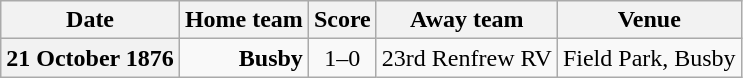<table class="wikitable football-result-list" style="max-width: 80em; text-align: center">
<tr>
<th scope="col">Date</th>
<th scope="col">Home team</th>
<th scope="col">Score</th>
<th scope="col">Away team</th>
<th scope="col">Venue</th>
</tr>
<tr>
<th scope="row">21 October 1876</th>
<td align=right><strong>Busby</strong></td>
<td>1–0</td>
<td align=left>23rd Renfrew RV</td>
<td align=left>Field Park, Busby</td>
</tr>
</table>
